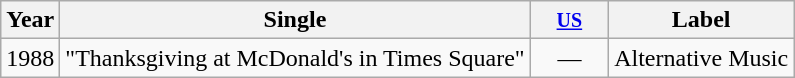<table class="wikitable">
<tr>
<th>Year</th>
<th>Single</th>
<th style="width:45px;"><small><a href='#'>US</a></small></th>
<th>Label</th>
</tr>
<tr>
<td>1988</td>
<td>"Thanksgiving at McDonald's in Times Square"</td>
<td style="text-align:center;">—</td>
<td>Alternative Music</td>
</tr>
</table>
